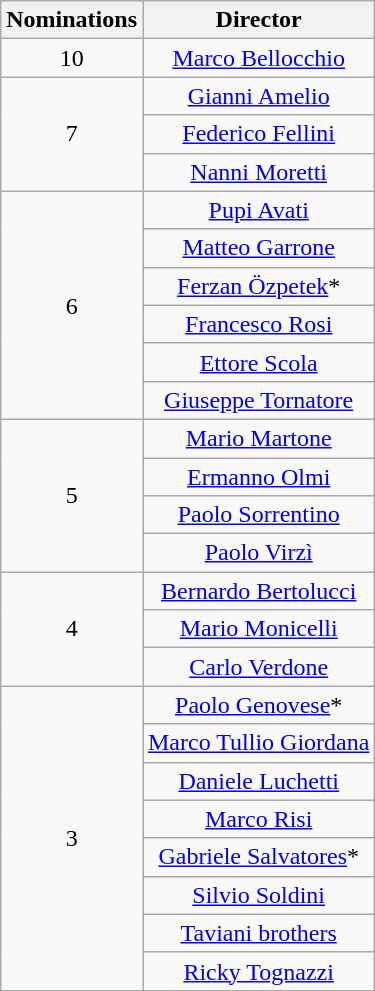<table class="wikitable" style="text-align: center;">
<tr>
<th scope="col" width="24">Nominations</th>
<th scope="col" align="center">Director</th>
</tr>
<tr>
<td rowspan="1" style="text-align:center;">10</td>
<td><a href='#'>Marco Bellocchio</a></td>
</tr>
<tr>
<td rowspan="3" style="text-align:center;">7</td>
<td><a href='#'>Gianni Amelio</a></td>
</tr>
<tr>
<td><a href='#'>Federico Fellini</a></td>
</tr>
<tr>
<td><a href='#'>Nanni Moretti</a></td>
</tr>
<tr>
<td rowspan="6" style="text-align:center;">6</td>
<td><a href='#'>Pupi Avati</a></td>
</tr>
<tr>
<td><a href='#'>Matteo Garrone</a></td>
</tr>
<tr>
<td><a href='#'>Ferzan Özpetek</a>*</td>
</tr>
<tr>
<td><a href='#'>Francesco Rosi</a></td>
</tr>
<tr>
<td><a href='#'>Ettore Scola</a></td>
</tr>
<tr>
<td><a href='#'>Giuseppe Tornatore</a></td>
</tr>
<tr>
<td rowspan="4" style="text-align:center;">5</td>
<td><a href='#'>Mario Martone</a></td>
</tr>
<tr>
<td><a href='#'>Ermanno Olmi</a></td>
</tr>
<tr>
<td><a href='#'>Paolo Sorrentino</a></td>
</tr>
<tr>
<td><a href='#'>Paolo Virzì</a></td>
</tr>
<tr>
<td rowspan="3" style="text-align:center;">4</td>
<td><a href='#'>Bernardo Bertolucci</a></td>
</tr>
<tr>
<td><a href='#'>Mario Monicelli</a></td>
</tr>
<tr>
<td><a href='#'>Carlo Verdone</a></td>
</tr>
<tr>
<td rowspan="8" style="text-align:center;">3</td>
<td><a href='#'>Paolo Genovese</a>*</td>
</tr>
<tr>
<td><a href='#'>Marco Tullio Giordana</a></td>
</tr>
<tr>
<td><a href='#'>Daniele Luchetti</a></td>
</tr>
<tr>
<td><a href='#'>Marco Risi</a></td>
</tr>
<tr>
<td><a href='#'>Gabriele Salvatores</a>*</td>
</tr>
<tr>
<td><a href='#'>Silvio Soldini</a></td>
</tr>
<tr>
<td><a href='#'>Taviani brothers</a></td>
</tr>
<tr>
<td><a href='#'>Ricky Tognazzi</a></td>
</tr>
</table>
